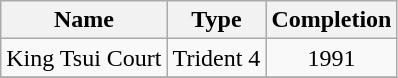<table class="wikitable" style="text-align: center">
<tr>
<th>Name</th>
<th>Type</th>
<th>Completion</th>
</tr>
<tr>
<td>King Tsui Court</td>
<td rowspan="1">Trident 4</td>
<td rowspan="1">1991</td>
</tr>
<tr>
</tr>
</table>
